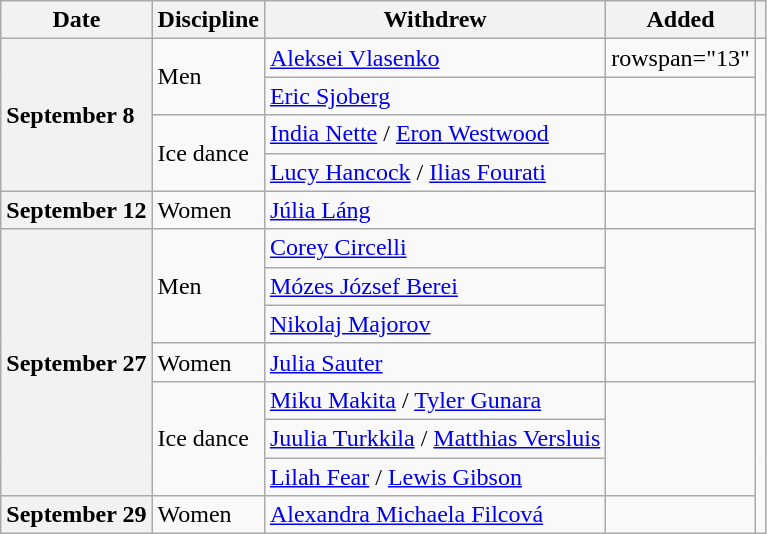<table class="wikitable unsortable" style="text-align:left;">
<tr>
<th scope="col">Date</th>
<th scope="col">Discipline</th>
<th scope="col">Withdrew</th>
<th scope="col">Added</th>
<th scope="col"></th>
</tr>
<tr>
<th scope="row" style="text-align:left" rowspan="4">September 8</th>
<td rowspan="2">Men</td>
<td> <a href='#'>Aleksei Vlasenko</a></td>
<td>rowspan="13" </td>
<td rowspan="2"></td>
</tr>
<tr>
<td> <a href='#'>Eric Sjoberg</a></td>
</tr>
<tr>
<td rowspan="2">Ice dance</td>
<td> <a href='#'>India Nette</a> / <a href='#'>Eron Westwood</a></td>
<td rowspan="2"></td>
</tr>
<tr>
<td> <a href='#'>Lucy Hancock</a> / <a href='#'>Ilias Fourati</a></td>
</tr>
<tr>
<th scope="row" style="text-align:left">September 12</th>
<td>Women</td>
<td> <a href='#'>Júlia Láng</a></td>
<td></td>
</tr>
<tr>
<th scope="row" style="text-align:left" rowspan="7">September 27</th>
<td rowspan="3">Men</td>
<td> <a href='#'>Corey Circelli</a></td>
<td rowspan="3"></td>
</tr>
<tr>
<td> <a href='#'>Mózes József Berei</a></td>
</tr>
<tr>
<td> <a href='#'>Nikolaj Majorov</a></td>
</tr>
<tr>
<td>Women</td>
<td> <a href='#'>Julia Sauter</a></td>
<td></td>
</tr>
<tr>
<td rowspan="3">Ice dance</td>
<td> <a href='#'>Miku Makita</a> / <a href='#'>Tyler Gunara</a></td>
<td rowspan="3"></td>
</tr>
<tr>
<td> <a href='#'>Juulia Turkkila</a> / <a href='#'>Matthias Versluis</a></td>
</tr>
<tr>
<td> <a href='#'>Lilah Fear</a> / <a href='#'>Lewis Gibson</a></td>
</tr>
<tr>
<th scope="row" style="text-align:left">September 29</th>
<td>Women</td>
<td> <a href='#'>Alexandra Michaela Filcová</a></td>
<td></td>
</tr>
</table>
